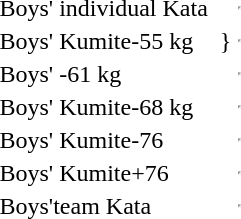<table>
<tr>
<td>Boys' individual Kata <br></td>
<td></td>
<td></td>
<td><hr> </td>
</tr>
<tr>
<td>Boys' Kumite-55 kg<br></td>
<td></td>
<td>}</td>
<td><hr> </td>
</tr>
<tr>
<td>Boys' -61 kg<br></td>
<td></td>
<td></td>
<td><hr></td>
</tr>
<tr>
<td>Boys' Kumite-68 kg<br></td>
<td></td>
<td></td>
<td><hr></td>
</tr>
<tr>
<td>Boys'   Kumite-76 <br></td>
<td></td>
<td></td>
<td><hr></td>
</tr>
<tr>
<td>Boys'  Kumite+76 <br></td>
<td></td>
<td></td>
<td><hr></td>
</tr>
<tr>
<td>Boys'team Kata <br></td>
<td></td>
<td></td>
<td><hr></td>
</tr>
</table>
